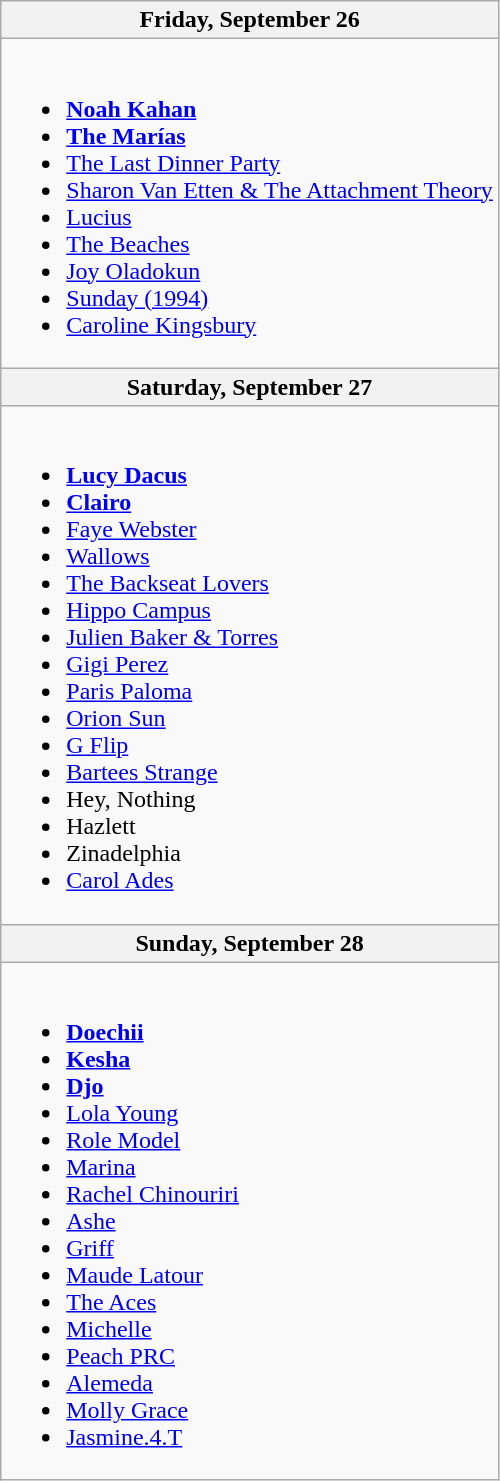<table class="wikitable">
<tr>
<th>Friday, September 26</th>
</tr>
<tr>
<td><br><ul><li><strong><a href='#'>Noah Kahan</a></strong></li><li><strong><a href='#'>The Marías</a></strong></li><li><a href='#'>The Last Dinner Party</a></li><li><a href='#'>Sharon Van Etten & The Attachment Theory</a></li><li><a href='#'>Lucius</a></li><li><a href='#'>The Beaches</a></li><li><a href='#'>Joy Oladokun</a></li><li><a href='#'>Sunday (1994)</a></li><li><a href='#'>Caroline Kingsbury</a></li></ul></td>
</tr>
<tr>
<th>Saturday, September 27</th>
</tr>
<tr>
<td><br><ul><li><strong><a href='#'>Lucy Dacus</a></strong></li><li><strong><a href='#'>Clairo</a></strong></li><li><a href='#'>Faye Webster</a></li><li><a href='#'>Wallows</a></li><li><a href='#'>The Backseat Lovers</a></li><li><a href='#'>Hippo Campus</a></li><li><a href='#'>Julien Baker & Torres</a></li><li><a href='#'>Gigi Perez</a></li><li><a href='#'>Paris Paloma</a></li><li><a href='#'>Orion Sun</a></li><li><a href='#'>G Flip</a></li><li><a href='#'>Bartees Strange</a></li><li>Hey, Nothing</li><li>Hazlett</li><li>Zinadelphia</li><li><a href='#'>Carol Ades</a></li></ul></td>
</tr>
<tr>
<th>Sunday, September 28</th>
</tr>
<tr>
<td><br><ul><li><strong><a href='#'>Doechii</a></strong></li><li><strong><a href='#'>Kesha</a></strong></li><li><strong><a href='#'>Djo</a></strong></li><li><a href='#'>Lola Young</a></li><li><a href='#'>Role Model</a></li><li><a href='#'>Marina</a></li><li><a href='#'>Rachel Chinouriri</a></li><li><a href='#'>Ashe</a></li><li><a href='#'>Griff</a></li><li><a href='#'>Maude Latour</a></li><li><a href='#'>The Aces</a></li><li><a href='#'>Michelle</a></li><li><a href='#'>Peach PRC</a></li><li><a href='#'>Alemeda</a></li><li><a href='#'>Molly Grace</a></li><li><a href='#'>Jasmine.4.T</a></li></ul></td>
</tr>
</table>
